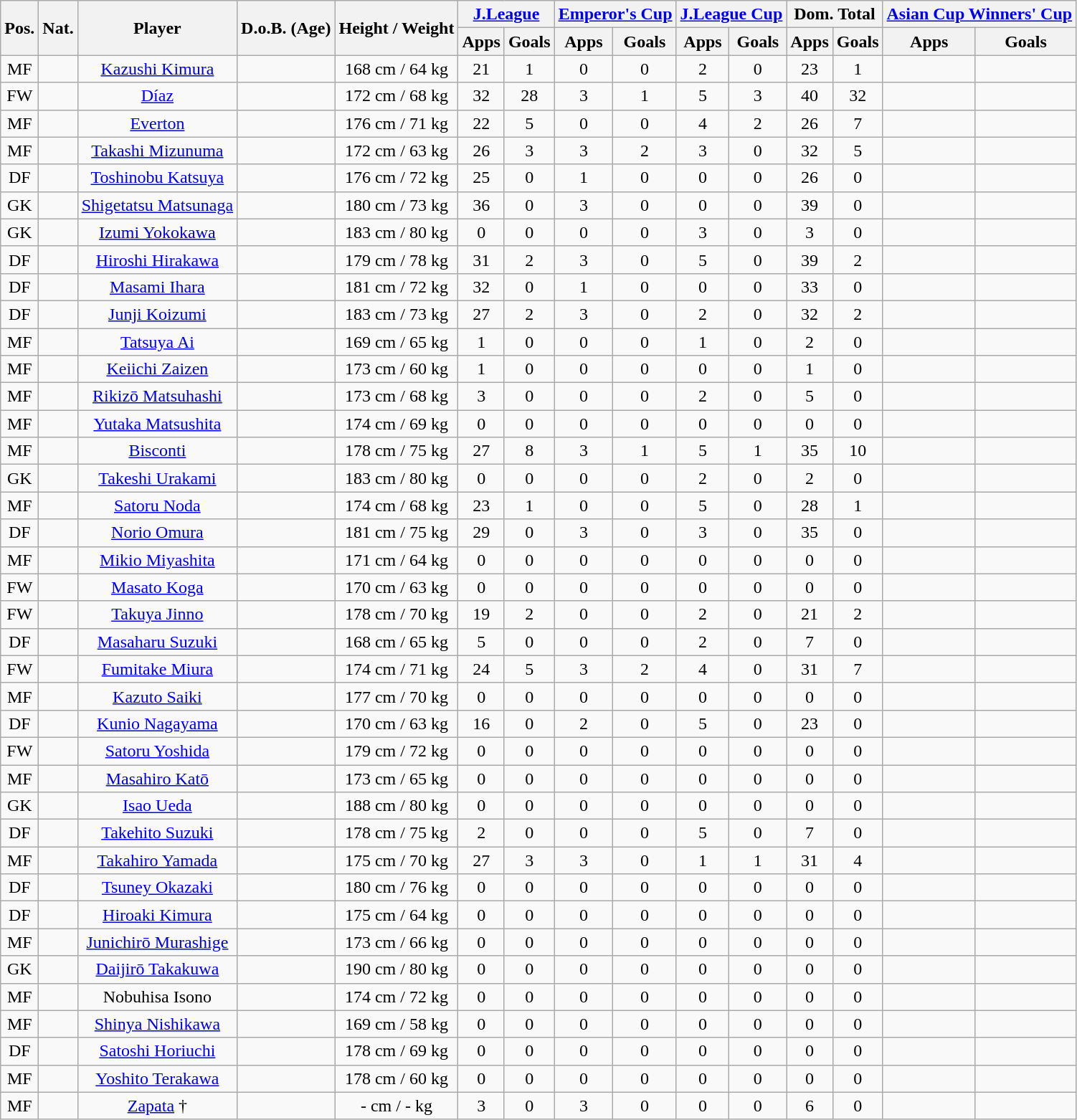<table class="wikitable" style="text-align:center;">
<tr>
<th rowspan="2">Pos.</th>
<th rowspan="2">Nat.</th>
<th rowspan="2">Player</th>
<th rowspan="2">D.o.B. (Age)</th>
<th rowspan="2">Height / Weight</th>
<th colspan="2"><a href='#'>J.League</a></th>
<th colspan="2"><a href='#'>Emperor's Cup</a></th>
<th colspan="2"><a href='#'>J.League Cup</a></th>
<th colspan="2">Dom. Total</th>
<th colspan="2"><a href='#'>Asian Cup Winners' Cup</a></th>
</tr>
<tr>
<th>Apps</th>
<th>Goals</th>
<th>Apps</th>
<th>Goals</th>
<th>Apps</th>
<th>Goals</th>
<th>Apps</th>
<th>Goals</th>
<th>Apps</th>
<th>Goals</th>
</tr>
<tr>
<td>MF</td>
<td></td>
<td><a href='#'>Kazushi Kimura</a></td>
<td></td>
<td>168 cm / 64 kg</td>
<td>21</td>
<td>1</td>
<td>0</td>
<td>0</td>
<td>2</td>
<td>0</td>
<td>23</td>
<td>1</td>
<td></td>
<td></td>
</tr>
<tr>
<td>FW</td>
<td></td>
<td><a href='#'>Díaz</a></td>
<td></td>
<td>172 cm / 68 kg</td>
<td>32</td>
<td>28</td>
<td>3</td>
<td>1</td>
<td>5</td>
<td>3</td>
<td>40</td>
<td>32</td>
<td></td>
<td></td>
</tr>
<tr>
<td>MF</td>
<td></td>
<td><a href='#'>Everton</a></td>
<td></td>
<td>176 cm / 71 kg</td>
<td>22</td>
<td>5</td>
<td>0</td>
<td>0</td>
<td>4</td>
<td>2</td>
<td>26</td>
<td>7</td>
<td></td>
<td></td>
</tr>
<tr>
<td>MF</td>
<td></td>
<td><a href='#'>Takashi Mizunuma</a></td>
<td></td>
<td>172 cm / 63 kg</td>
<td>26</td>
<td>3</td>
<td>3</td>
<td>2</td>
<td>3</td>
<td>0</td>
<td>32</td>
<td>5</td>
<td></td>
<td></td>
</tr>
<tr>
<td>DF</td>
<td></td>
<td><a href='#'>Toshinobu Katsuya</a></td>
<td></td>
<td>176 cm / 72 kg</td>
<td>25</td>
<td>0</td>
<td>1</td>
<td>0</td>
<td>0</td>
<td>0</td>
<td>26</td>
<td>0</td>
<td></td>
<td></td>
</tr>
<tr>
<td>GK</td>
<td></td>
<td><a href='#'>Shigetatsu Matsunaga</a></td>
<td></td>
<td>180 cm / 73 kg</td>
<td>36</td>
<td>0</td>
<td>3</td>
<td>0</td>
<td>0</td>
<td>0</td>
<td>39</td>
<td>0</td>
<td></td>
<td></td>
</tr>
<tr>
<td>GK</td>
<td></td>
<td><a href='#'>Izumi Yokokawa</a></td>
<td></td>
<td>183 cm / 80 kg</td>
<td>0</td>
<td>0</td>
<td>0</td>
<td>0</td>
<td>3</td>
<td>0</td>
<td>3</td>
<td>0</td>
<td></td>
<td></td>
</tr>
<tr>
<td>DF</td>
<td></td>
<td><a href='#'>Hiroshi Hirakawa</a></td>
<td></td>
<td>179 cm / 78 kg</td>
<td>31</td>
<td>2</td>
<td>3</td>
<td>0</td>
<td>5</td>
<td>0</td>
<td>39</td>
<td>2</td>
<td></td>
<td></td>
</tr>
<tr>
<td>DF</td>
<td></td>
<td><a href='#'>Masami Ihara</a></td>
<td></td>
<td>181 cm / 72 kg</td>
<td>32</td>
<td>0</td>
<td>1</td>
<td>0</td>
<td>0</td>
<td>0</td>
<td>33</td>
<td>0</td>
<td></td>
<td></td>
</tr>
<tr>
<td>DF</td>
<td></td>
<td><a href='#'>Junji Koizumi</a></td>
<td></td>
<td>183 cm / 73 kg</td>
<td>27</td>
<td>2</td>
<td>3</td>
<td>0</td>
<td>2</td>
<td>0</td>
<td>32</td>
<td>2</td>
<td></td>
<td></td>
</tr>
<tr>
<td>MF</td>
<td></td>
<td><a href='#'>Tatsuya Ai</a></td>
<td></td>
<td>169 cm / 65 kg</td>
<td>1</td>
<td>0</td>
<td>0</td>
<td>0</td>
<td>1</td>
<td>0</td>
<td>2</td>
<td>0</td>
<td></td>
<td></td>
</tr>
<tr>
<td>MF</td>
<td></td>
<td><a href='#'>Keiichi Zaizen</a></td>
<td></td>
<td>173 cm / 60 kg</td>
<td>1</td>
<td>0</td>
<td>0</td>
<td>0</td>
<td>0</td>
<td>0</td>
<td>1</td>
<td>0</td>
<td></td>
<td></td>
</tr>
<tr>
<td>MF</td>
<td></td>
<td><a href='#'>Rikizō Matsuhashi</a></td>
<td></td>
<td>173 cm / 68 kg</td>
<td>3</td>
<td>0</td>
<td>0</td>
<td>0</td>
<td>2</td>
<td>0</td>
<td>5</td>
<td>0</td>
<td></td>
<td></td>
</tr>
<tr>
<td>MF</td>
<td></td>
<td><a href='#'>Yutaka Matsushita</a></td>
<td></td>
<td>174 cm / 69 kg</td>
<td>0</td>
<td>0</td>
<td>0</td>
<td>0</td>
<td>0</td>
<td>0</td>
<td>0</td>
<td>0</td>
<td></td>
<td></td>
</tr>
<tr>
<td>MF</td>
<td></td>
<td><a href='#'>Bisconti</a></td>
<td></td>
<td>178 cm / 75 kg</td>
<td>27</td>
<td>8</td>
<td>3</td>
<td>1</td>
<td>5</td>
<td>1</td>
<td>35</td>
<td>10</td>
<td></td>
<td></td>
</tr>
<tr>
<td>GK</td>
<td></td>
<td><a href='#'>Takeshi Urakami</a></td>
<td></td>
<td>183 cm / 80 kg</td>
<td>0</td>
<td>0</td>
<td>0</td>
<td>0</td>
<td>2</td>
<td>0</td>
<td>2</td>
<td>0</td>
<td></td>
<td></td>
</tr>
<tr>
<td>MF</td>
<td></td>
<td><a href='#'>Satoru Noda</a></td>
<td></td>
<td>174 cm / 68 kg</td>
<td>23</td>
<td>1</td>
<td>0</td>
<td>0</td>
<td>5</td>
<td>0</td>
<td>28</td>
<td>1</td>
<td></td>
<td></td>
</tr>
<tr>
<td>DF</td>
<td></td>
<td><a href='#'>Norio Omura</a></td>
<td></td>
<td>181 cm / 75 kg</td>
<td>29</td>
<td>0</td>
<td>3</td>
<td>0</td>
<td>3</td>
<td>0</td>
<td>35</td>
<td>0</td>
<td></td>
<td></td>
</tr>
<tr>
<td>MF</td>
<td></td>
<td><a href='#'>Mikio Miyashita</a></td>
<td></td>
<td>171 cm / 64 kg</td>
<td>0</td>
<td>0</td>
<td>0</td>
<td>0</td>
<td>0</td>
<td>0</td>
<td>0</td>
<td>0</td>
<td></td>
<td></td>
</tr>
<tr>
<td>FW</td>
<td></td>
<td><a href='#'>Masato Koga</a></td>
<td></td>
<td>170 cm / 63 kg</td>
<td>0</td>
<td>0</td>
<td>0</td>
<td>0</td>
<td>0</td>
<td>0</td>
<td>0</td>
<td>0</td>
<td></td>
<td></td>
</tr>
<tr>
<td>FW</td>
<td></td>
<td><a href='#'>Takuya Jinno</a></td>
<td></td>
<td>178 cm / 70 kg</td>
<td>19</td>
<td>2</td>
<td>0</td>
<td>0</td>
<td>2</td>
<td>0</td>
<td>21</td>
<td>2</td>
<td></td>
<td></td>
</tr>
<tr>
<td>DF</td>
<td></td>
<td><a href='#'>Masaharu Suzuki</a></td>
<td></td>
<td>168 cm / 65 kg</td>
<td>5</td>
<td>0</td>
<td>0</td>
<td>0</td>
<td>2</td>
<td>0</td>
<td>7</td>
<td>0</td>
<td></td>
<td></td>
</tr>
<tr>
<td>FW</td>
<td></td>
<td><a href='#'>Fumitake Miura</a></td>
<td></td>
<td>174 cm / 71 kg</td>
<td>24</td>
<td>5</td>
<td>3</td>
<td>2</td>
<td>4</td>
<td>0</td>
<td>31</td>
<td>7</td>
<td></td>
<td></td>
</tr>
<tr>
<td>MF</td>
<td></td>
<td><a href='#'>Kazuto Saiki</a></td>
<td></td>
<td>177 cm / 70 kg</td>
<td>0</td>
<td>0</td>
<td>0</td>
<td>0</td>
<td>0</td>
<td>0</td>
<td>0</td>
<td>0</td>
<td></td>
<td></td>
</tr>
<tr>
<td>DF</td>
<td></td>
<td><a href='#'>Kunio Nagayama</a></td>
<td></td>
<td>170 cm / 63 kg</td>
<td>16</td>
<td>0</td>
<td>2</td>
<td>0</td>
<td>5</td>
<td>0</td>
<td>23</td>
<td>0</td>
<td></td>
<td></td>
</tr>
<tr>
<td>FW</td>
<td></td>
<td><a href='#'>Satoru Yoshida</a></td>
<td></td>
<td>179 cm / 72 kg</td>
<td>0</td>
<td>0</td>
<td>0</td>
<td>0</td>
<td>0</td>
<td>0</td>
<td>0</td>
<td>0</td>
<td></td>
<td></td>
</tr>
<tr>
<td>MF</td>
<td></td>
<td><a href='#'>Masahiro Katō</a></td>
<td></td>
<td>173 cm / 65 kg</td>
<td>0</td>
<td>0</td>
<td>0</td>
<td>0</td>
<td>0</td>
<td>0</td>
<td>0</td>
<td>0</td>
<td></td>
<td></td>
</tr>
<tr>
<td>GK</td>
<td></td>
<td><a href='#'>Isao Ueda</a></td>
<td></td>
<td>188 cm / 80 kg</td>
<td>0</td>
<td>0</td>
<td>0</td>
<td>0</td>
<td>0</td>
<td>0</td>
<td>0</td>
<td>0</td>
<td></td>
<td></td>
</tr>
<tr>
<td>DF</td>
<td></td>
<td><a href='#'>Takehito Suzuki</a></td>
<td></td>
<td>178 cm / 75 kg</td>
<td>2</td>
<td>0</td>
<td>0</td>
<td>0</td>
<td>5</td>
<td>0</td>
<td>7</td>
<td>0</td>
<td></td>
<td></td>
</tr>
<tr>
<td>MF</td>
<td></td>
<td><a href='#'>Takahiro Yamada</a></td>
<td></td>
<td>175 cm / 70 kg</td>
<td>27</td>
<td>3</td>
<td>3</td>
<td>0</td>
<td>1</td>
<td>1</td>
<td>31</td>
<td>4</td>
<td></td>
<td></td>
</tr>
<tr>
<td>DF</td>
<td></td>
<td><a href='#'>Tsuney Okazaki</a></td>
<td></td>
<td>180 cm / 76 kg</td>
<td>0</td>
<td>0</td>
<td>0</td>
<td>0</td>
<td>0</td>
<td>0</td>
<td>0</td>
<td>0</td>
<td></td>
<td></td>
</tr>
<tr>
<td>DF</td>
<td></td>
<td><a href='#'>Hiroaki Kimura</a></td>
<td></td>
<td>175 cm / 64 kg</td>
<td>0</td>
<td>0</td>
<td>0</td>
<td>0</td>
<td>0</td>
<td>0</td>
<td>0</td>
<td>0</td>
<td></td>
<td></td>
</tr>
<tr>
<td>MF</td>
<td></td>
<td><a href='#'>Junichirō Murashige</a></td>
<td></td>
<td>173 cm / 66 kg</td>
<td>0</td>
<td>0</td>
<td>0</td>
<td>0</td>
<td>0</td>
<td>0</td>
<td>0</td>
<td>0</td>
<td></td>
<td></td>
</tr>
<tr>
<td>GK</td>
<td></td>
<td><a href='#'>Daijirō Takakuwa</a></td>
<td></td>
<td>190 cm / 80 kg</td>
<td>0</td>
<td>0</td>
<td>0</td>
<td>0</td>
<td>0</td>
<td>0</td>
<td>0</td>
<td>0</td>
<td></td>
<td></td>
</tr>
<tr>
<td>MF</td>
<td></td>
<td>Nobuhisa Isono</td>
<td></td>
<td>174 cm / 72 kg</td>
<td>0</td>
<td>0</td>
<td>0</td>
<td>0</td>
<td>0</td>
<td>0</td>
<td>0</td>
<td>0</td>
<td></td>
<td></td>
</tr>
<tr>
<td>MF</td>
<td></td>
<td><a href='#'>Shinya Nishikawa</a></td>
<td></td>
<td>169 cm / 58 kg</td>
<td>0</td>
<td>0</td>
<td>0</td>
<td>0</td>
<td>0</td>
<td>0</td>
<td>0</td>
<td>0</td>
<td></td>
<td></td>
</tr>
<tr>
<td>DF</td>
<td></td>
<td><a href='#'>Satoshi Horiuchi</a></td>
<td></td>
<td>178 cm / 69 kg</td>
<td>0</td>
<td>0</td>
<td>0</td>
<td>0</td>
<td>0</td>
<td>0</td>
<td>0</td>
<td>0</td>
<td></td>
<td></td>
</tr>
<tr>
<td>MF</td>
<td></td>
<td><a href='#'>Yoshito Terakawa</a></td>
<td></td>
<td>178 cm / 60 kg</td>
<td>0</td>
<td>0</td>
<td>0</td>
<td>0</td>
<td>0</td>
<td>0</td>
<td>0</td>
<td>0</td>
<td></td>
<td></td>
</tr>
<tr>
<td>MF</td>
<td></td>
<td><a href='#'>Zapata</a> †</td>
<td></td>
<td>- cm / - kg</td>
<td>3</td>
<td>0</td>
<td>3</td>
<td>0</td>
<td>0</td>
<td>0</td>
<td>6</td>
<td>0</td>
<td></td>
<td></td>
</tr>
</table>
